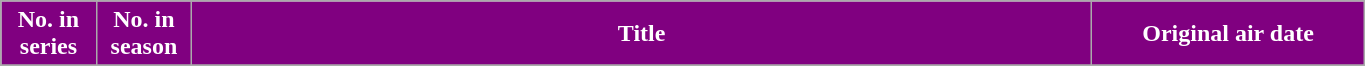<table class="wikitable plainrowheaders" style="width:72%;">
<tr>
<th scope="col" style="background-color:#800080; color: #FFFFFF;" width=7%>No. in<br>series</th>
<th scope="col" style="background-color:#800080; color: #FFFFFF;" width=7%>No. in<br>season</th>
<th scope="col" style="background-color:#800080; color: #FFFFFF;">Title</th>
<th scope="col" style="background-color:#800080; color: #FFFFFF;" width=20%>Original air date</th>
</tr>
<tr>
</tr>
</table>
